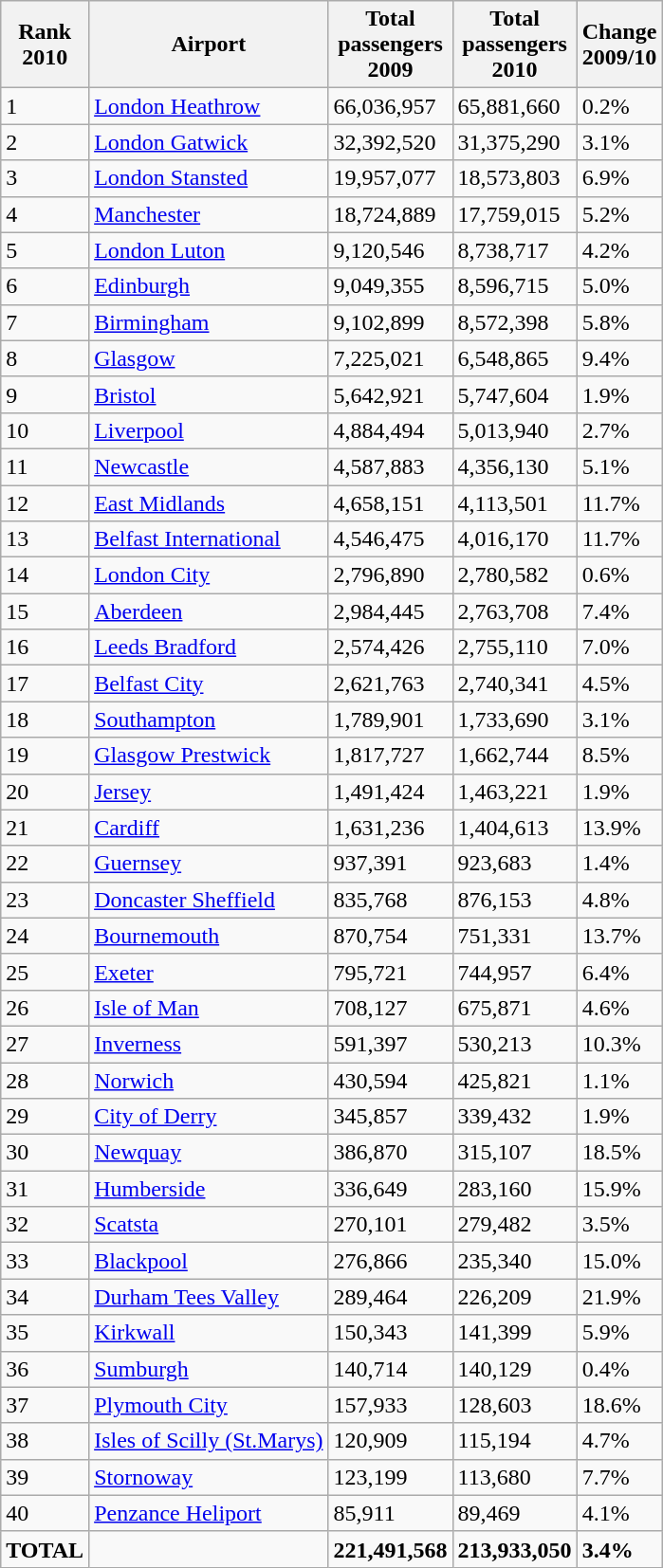<table class="wikitable sortable">
<tr>
<th>Rank<br>2010</th>
<th>Airport</th>
<th>Total<br>passengers<br>2009</th>
<th>Total<br>passengers<br>2010</th>
<th>Change<br>2009/10</th>
</tr>
<tr>
<td>1</td>
<td><a href='#'>London Heathrow</a></td>
<td>66,036,957</td>
<td>65,881,660</td>
<td>0.2%</td>
</tr>
<tr>
<td>2</td>
<td><a href='#'>London Gatwick</a></td>
<td>32,392,520</td>
<td>31,375,290</td>
<td>3.1%</td>
</tr>
<tr>
<td>3</td>
<td><a href='#'>London Stansted</a></td>
<td>19,957,077</td>
<td>18,573,803</td>
<td>6.9%</td>
</tr>
<tr>
<td>4</td>
<td><a href='#'>Manchester</a></td>
<td>18,724,889</td>
<td>17,759,015</td>
<td>5.2%</td>
</tr>
<tr>
<td>5</td>
<td><a href='#'>London Luton</a></td>
<td>9,120,546</td>
<td>8,738,717</td>
<td>4.2%</td>
</tr>
<tr>
<td>6</td>
<td><a href='#'>Edinburgh</a></td>
<td>9,049,355</td>
<td>8,596,715</td>
<td>5.0%</td>
</tr>
<tr>
<td>7</td>
<td><a href='#'>Birmingham</a></td>
<td>9,102,899</td>
<td>8,572,398</td>
<td>5.8%</td>
</tr>
<tr>
<td>8</td>
<td><a href='#'>Glasgow</a></td>
<td>7,225,021</td>
<td>6,548,865</td>
<td>9.4%</td>
</tr>
<tr>
<td>9</td>
<td><a href='#'>Bristol</a></td>
<td>5,642,921</td>
<td>5,747,604</td>
<td>1.9%</td>
</tr>
<tr>
<td>10</td>
<td><a href='#'>Liverpool</a></td>
<td>4,884,494</td>
<td>5,013,940</td>
<td>2.7%</td>
</tr>
<tr>
<td>11</td>
<td><a href='#'>Newcastle</a></td>
<td>4,587,883</td>
<td>4,356,130</td>
<td>5.1%</td>
</tr>
<tr>
<td>12</td>
<td><a href='#'>East Midlands</a></td>
<td>4,658,151</td>
<td>4,113,501</td>
<td>11.7%</td>
</tr>
<tr>
<td>13</td>
<td><a href='#'>Belfast International</a></td>
<td>4,546,475</td>
<td>4,016,170</td>
<td>11.7%</td>
</tr>
<tr>
<td>14</td>
<td><a href='#'>London City</a></td>
<td>2,796,890</td>
<td>2,780,582</td>
<td>0.6%</td>
</tr>
<tr>
<td>15</td>
<td><a href='#'>Aberdeen</a></td>
<td>2,984,445</td>
<td>2,763,708</td>
<td>7.4%</td>
</tr>
<tr>
<td>16</td>
<td><a href='#'>Leeds Bradford</a></td>
<td>2,574,426</td>
<td>2,755,110</td>
<td>7.0%</td>
</tr>
<tr>
<td>17</td>
<td><a href='#'>Belfast City</a></td>
<td>2,621,763</td>
<td>2,740,341</td>
<td>4.5%</td>
</tr>
<tr>
<td>18</td>
<td><a href='#'>Southampton</a></td>
<td>1,789,901</td>
<td>1,733,690</td>
<td>3.1%</td>
</tr>
<tr>
<td>19</td>
<td><a href='#'>Glasgow Prestwick</a></td>
<td>1,817,727</td>
<td>1,662,744</td>
<td>8.5%</td>
</tr>
<tr>
<td>20</td>
<td><a href='#'>Jersey</a></td>
<td>1,491,424</td>
<td>1,463,221</td>
<td>1.9%</td>
</tr>
<tr>
<td>21</td>
<td><a href='#'>Cardiff</a></td>
<td>1,631,236</td>
<td>1,404,613</td>
<td>13.9%</td>
</tr>
<tr>
<td>22</td>
<td><a href='#'>Guernsey</a></td>
<td>937,391</td>
<td>923,683</td>
<td>1.4%</td>
</tr>
<tr>
<td>23</td>
<td><a href='#'>Doncaster Sheffield</a></td>
<td>835,768</td>
<td>876,153</td>
<td>4.8%</td>
</tr>
<tr>
<td>24</td>
<td><a href='#'>Bournemouth</a></td>
<td>870,754</td>
<td>751,331</td>
<td>13.7%</td>
</tr>
<tr>
<td>25</td>
<td><a href='#'>Exeter</a></td>
<td>795,721</td>
<td>744,957</td>
<td>6.4%</td>
</tr>
<tr>
<td>26</td>
<td><a href='#'>Isle of Man</a></td>
<td>708,127</td>
<td>675,871</td>
<td>4.6%</td>
</tr>
<tr>
<td>27</td>
<td><a href='#'>Inverness</a></td>
<td>591,397</td>
<td>530,213</td>
<td>10.3%</td>
</tr>
<tr>
<td>28</td>
<td><a href='#'>Norwich</a></td>
<td>430,594</td>
<td>425,821</td>
<td>1.1%</td>
</tr>
<tr>
<td>29</td>
<td><a href='#'>City of Derry</a></td>
<td>345,857</td>
<td>339,432</td>
<td>1.9%</td>
</tr>
<tr>
<td>30</td>
<td><a href='#'>Newquay</a></td>
<td>386,870</td>
<td>315,107</td>
<td>18.5%</td>
</tr>
<tr>
<td>31</td>
<td><a href='#'>Humberside</a></td>
<td>336,649</td>
<td>283,160</td>
<td>15.9%</td>
</tr>
<tr>
<td>32</td>
<td><a href='#'>Scatsta</a></td>
<td>270,101</td>
<td>279,482</td>
<td>3.5%</td>
</tr>
<tr>
<td>33</td>
<td><a href='#'>Blackpool</a></td>
<td>276,866</td>
<td>235,340</td>
<td>15.0%</td>
</tr>
<tr>
<td>34</td>
<td><a href='#'>Durham Tees Valley</a></td>
<td>289,464</td>
<td>226,209</td>
<td>21.9%</td>
</tr>
<tr>
<td>35</td>
<td><a href='#'>Kirkwall</a></td>
<td>150,343</td>
<td>141,399</td>
<td>5.9%</td>
</tr>
<tr>
<td>36</td>
<td><a href='#'>Sumburgh</a></td>
<td>140,714</td>
<td>140,129</td>
<td>0.4%</td>
</tr>
<tr>
<td>37</td>
<td><a href='#'>Plymouth City</a></td>
<td>157,933</td>
<td>128,603</td>
<td>18.6%</td>
</tr>
<tr>
<td>38</td>
<td><a href='#'>Isles of Scilly (St.Marys)</a></td>
<td>120,909</td>
<td>115,194</td>
<td>4.7%</td>
</tr>
<tr>
<td>39</td>
<td><a href='#'>Stornoway</a></td>
<td>123,199</td>
<td>113,680</td>
<td>7.7%</td>
</tr>
<tr>
<td>40</td>
<td><a href='#'>Penzance Heliport</a></td>
<td>85,911</td>
<td>89,469</td>
<td>4.1%</td>
</tr>
<tr class="sortbottom">
<td><strong>TOTAL</strong></td>
<td></td>
<td><strong>221,491,568</strong></td>
<td><strong>213,933,050</strong></td>
<td><strong>3.4%</strong></td>
</tr>
</table>
